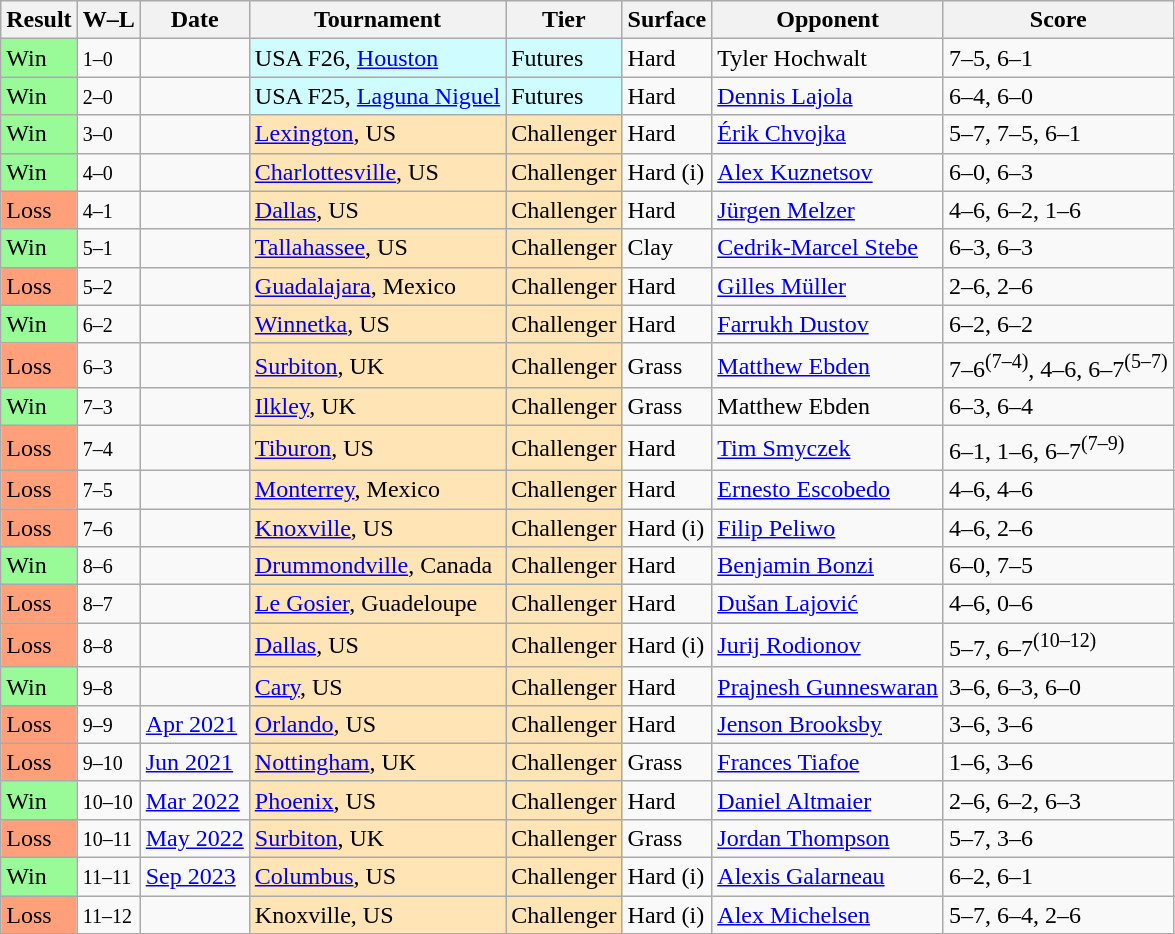<table class="sortable wikitable">
<tr>
<th>Result</th>
<th class="unsortable">W–L</th>
<th>Date</th>
<th>Tournament</th>
<th>Tier</th>
<th>Surface</th>
<th>Opponent</th>
<th class="unsortable">Score</th>
</tr>
<tr>
<td bgcolor=98FB98>Win</td>
<td><small>1–0</small></td>
<td></td>
<td style="background:#cffcff;">USA F26, <a href='#'>Houston</a></td>
<td style="background:#cffcff;">Futures</td>
<td>Hard</td>
<td> Tyler Hochwalt</td>
<td>7–5, 6–1</td>
</tr>
<tr>
<td bgcolor=98FB98>Win</td>
<td><small>2–0</small></td>
<td></td>
<td style="background:#cffcff;">USA F25, <a href='#'>Laguna Niguel</a></td>
<td style="background:#cffcff;">Futures</td>
<td>Hard</td>
<td> <a href='#'>Dennis Lajola</a></td>
<td>6–4, 6–0</td>
</tr>
<tr>
<td bgcolor=98FB98>Win</td>
<td><small>3–0</small></td>
<td><a href='#'></a></td>
<td style="background:moccasin;"><a href='#'>Lexington</a>, US</td>
<td style="background:moccasin;">Challenger</td>
<td>Hard</td>
<td> <a href='#'>Érik Chvojka</a></td>
<td>5–7, 7–5, 6–1</td>
</tr>
<tr>
<td bgcolor=98FB98>Win</td>
<td><small>4–0</small></td>
<td><a href='#'></a></td>
<td style="background:moccasin;"><a href='#'>Charlottesville</a>, US</td>
<td style="background:moccasin;">Challenger</td>
<td>Hard (i)</td>
<td> <a href='#'>Alex Kuznetsov</a></td>
<td>6–0, 6–3</td>
</tr>
<tr>
<td bgcolor=FFA07A>Loss</td>
<td><small>4–1</small></td>
<td><a href='#'></a></td>
<td style="background:moccasin;"><a href='#'>Dallas</a>, US</td>
<td style="background:moccasin;">Challenger</td>
<td>Hard</td>
<td> <a href='#'>Jürgen Melzer</a></td>
<td>4–6, 6–2, 1–6</td>
</tr>
<tr>
<td bgcolor=98FB98>Win</td>
<td><small>5–1</small></td>
<td><a href='#'></a></td>
<td style="background:moccasin;"><a href='#'>Tallahassee</a>, US</td>
<td style="background:moccasin;">Challenger</td>
<td>Clay</td>
<td> <a href='#'>Cedrik-Marcel Stebe</a></td>
<td>6–3, 6–3</td>
</tr>
<tr>
<td bgcolor=FFA07A>Loss</td>
<td><small>5–2</small></td>
<td><a href='#'></a></td>
<td style="background:moccasin;"><a href='#'>Guadalajara</a>, Mexico</td>
<td style="background:moccasin;">Challenger</td>
<td>Hard</td>
<td> <a href='#'>Gilles Müller</a></td>
<td>2–6, 2–6</td>
</tr>
<tr>
<td bgcolor=98FB98>Win</td>
<td><small>6–2</small></td>
<td><a href='#'></a></td>
<td style="background:moccasin;"><a href='#'>Winnetka</a>, US</td>
<td style="background:moccasin;">Challenger</td>
<td>Hard</td>
<td> <a href='#'>Farrukh Dustov</a></td>
<td>6–2, 6–2</td>
</tr>
<tr>
<td bgcolor=FFA07A>Loss</td>
<td><small>6–3</small></td>
<td><a href='#'></a></td>
<td style="background:moccasin;"><a href='#'>Surbiton</a>, UK</td>
<td style="background:moccasin;">Challenger</td>
<td>Grass</td>
<td> <a href='#'>Matthew Ebden</a></td>
<td>7–6<sup>(7–4)</sup>, 4–6, 6–7<sup>(5–7)</sup></td>
</tr>
<tr>
<td bgcolor=98FB98>Win</td>
<td><small>7–3</small></td>
<td><a href='#'></a></td>
<td style="background:moccasin;"><a href='#'>Ilkley</a>, UK</td>
<td style="background:moccasin;">Challenger</td>
<td>Grass</td>
<td> Matthew Ebden</td>
<td>6–3, 6–4</td>
</tr>
<tr>
<td bgcolor=FFA07A>Loss</td>
<td><small>7–4</small></td>
<td><a href='#'></a></td>
<td style="background:moccasin;"><a href='#'>Tiburon</a>, US</td>
<td style="background:moccasin;">Challenger</td>
<td>Hard</td>
<td> <a href='#'>Tim Smyczek</a></td>
<td>6–1, 1–6, 6–7<sup>(7–9)</sup></td>
</tr>
<tr>
<td bgcolor=FFA07A>Loss</td>
<td><small>7–5</small></td>
<td><a href='#'></a></td>
<td style="background:moccasin;"><a href='#'>Monterrey</a>, Mexico</td>
<td style="background:moccasin;">Challenger</td>
<td>Hard</td>
<td> <a href='#'>Ernesto Escobedo</a></td>
<td>4–6, 4–6</td>
</tr>
<tr>
<td bgcolor=FFA07A>Loss</td>
<td><small>7–6</small></td>
<td><a href='#'></a></td>
<td style="background:moccasin;"><a href='#'>Knoxville</a>, US</td>
<td style="background:moccasin;">Challenger</td>
<td>Hard (i)</td>
<td> <a href='#'>Filip Peliwo</a></td>
<td>4–6, 2–6</td>
</tr>
<tr>
<td bgcolor=98FB98>Win</td>
<td><small>8–6</small></td>
<td><a href='#'></a></td>
<td style="background:moccasin;"><a href='#'>Drummondville</a>, Canada</td>
<td style="background:moccasin;">Challenger</td>
<td>Hard</td>
<td> <a href='#'>Benjamin Bonzi</a></td>
<td>6–0, 7–5</td>
</tr>
<tr>
<td bgcolor=FFA07A>Loss</td>
<td><small>8–7</small></td>
<td><a href='#'></a></td>
<td style="background:moccasin;"><a href='#'>Le Gosier</a>, Guadeloupe</td>
<td style="background:moccasin;">Challenger</td>
<td>Hard</td>
<td> <a href='#'>Dušan Lajović</a></td>
<td>4–6, 0–6</td>
</tr>
<tr>
<td bgcolor=FFA07A>Loss</td>
<td><small>8–8</small></td>
<td><a href='#'></a></td>
<td style="background:moccasin;"><a href='#'>Dallas</a>, US</td>
<td style="background:moccasin;">Challenger</td>
<td>Hard (i)</td>
<td> <a href='#'>Jurij Rodionov</a></td>
<td>5–7, 6–7<sup>(10–12)</sup></td>
</tr>
<tr>
<td bgcolor=98FB98>Win</td>
<td><small>9–8</small></td>
<td><a href='#'></a></td>
<td style="background:moccasin;"><a href='#'>Cary</a>, US</td>
<td style="background:moccasin;">Challenger</td>
<td>Hard</td>
<td> <a href='#'>Prajnesh Gunneswaran</a></td>
<td>3–6, 6–3, 6–0</td>
</tr>
<tr>
<td bgcolor=FFA07A>Loss</td>
<td><small>9–9</small></td>
<td><a href='#'>Apr 2021</a></td>
<td style="background:moccasin;"><a href='#'>Orlando</a>, US</td>
<td style="background:moccasin;">Challenger</td>
<td>Hard</td>
<td> <a href='#'>Jenson Brooksby</a></td>
<td>3–6, 3–6</td>
</tr>
<tr>
<td bgcolor=FFA07A>Loss</td>
<td><small>9–10</small></td>
<td><a href='#'>Jun 2021</a></td>
<td style="background:moccasin;"><a href='#'>Nottingham</a>, UK</td>
<td style="background:moccasin;">Challenger</td>
<td>Grass</td>
<td> <a href='#'>Frances Tiafoe</a></td>
<td>1–6, 3–6</td>
</tr>
<tr>
<td bgcolor=98FB98>Win</td>
<td><small>10–10</small></td>
<td><a href='#'>Mar 2022</a></td>
<td style="background:moccasin;"><a href='#'>Phoenix</a>, US</td>
<td style="background:moccasin;">Challenger</td>
<td>Hard</td>
<td> <a href='#'>Daniel Altmaier</a></td>
<td>2–6, 6–2, 6–3</td>
</tr>
<tr>
<td bgcolor=FFA07A>Loss</td>
<td><small>10–11</small></td>
<td><a href='#'>May 2022</a></td>
<td style="background:moccasin;"><a href='#'>Surbiton</a>, UK</td>
<td style="background:moccasin;">Challenger</td>
<td>Grass</td>
<td> <a href='#'>Jordan Thompson</a></td>
<td>5–7, 3–6</td>
</tr>
<tr>
<td bgcolor=98FB98>Win</td>
<td><small>11–11</small></td>
<td><a href='#'>Sep 2023</a></td>
<td style="background:moccasin;"><a href='#'>Columbus</a>, US</td>
<td style="background:moccasin;">Challenger</td>
<td>Hard (i)</td>
<td> <a href='#'>Alexis Galarneau</a></td>
<td>6–2, 6–1</td>
</tr>
<tr>
<td bgcolor=FFA07A>Loss</td>
<td><small>11–12</small></td>
<td><a href='#'></a></td>
<td style="background:moccasin;">Knoxville, US</td>
<td style="background:moccasin;">Challenger</td>
<td>Hard (i)</td>
<td> <a href='#'>Alex Michelsen</a></td>
<td>5–7, 6–4, 2–6</td>
</tr>
</table>
